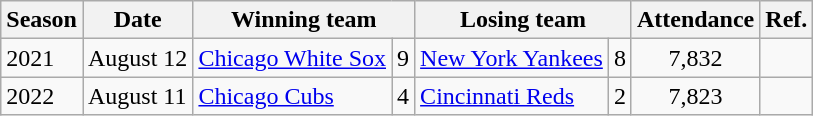<table class="wikitable">
<tr>
<th>Season</th>
<th>Date</th>
<th colspan="2">Winning team</th>
<th colspan="2">Losing team</th>
<th>Attendance</th>
<th>Ref.</th>
</tr>
<tr>
<td>2021</td>
<td>August 12</td>
<td><a href='#'>Chicago White Sox</a></td>
<td>9</td>
<td><a href='#'>New York Yankees</a></td>
<td>8</td>
<td align=center>7,832</td>
<td></td>
</tr>
<tr>
<td>2022</td>
<td>August 11</td>
<td><a href='#'>Chicago Cubs</a></td>
<td>4</td>
<td><a href='#'>Cincinnati Reds</a></td>
<td>2</td>
<td align=center>7,823</td>
<td><br></td>
</tr>
</table>
